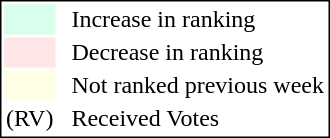<table style="border:1px solid black;">
<tr>
<td style="background:#D8FFEB; width:20px;"></td>
<td> </td>
<td>Increase in ranking</td>
</tr>
<tr>
<td style="background:#FFE6E6; width:20px;"></td>
<td> </td>
<td>Decrease in ranking</td>
</tr>
<tr>
<td style="background:#FFFFE6; width:20px;"></td>
<td> </td>
<td>Not ranked previous week</td>
</tr>
<tr>
<td>(RV)</td>
<td> </td>
<td>Received Votes</td>
</tr>
</table>
